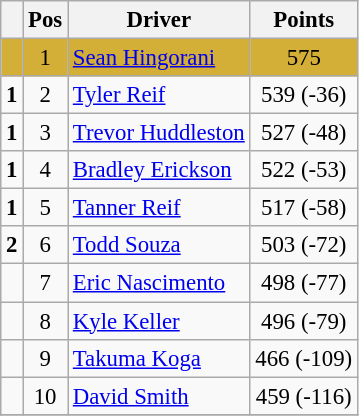<table class="wikitable" style="font-size: 95%;">
<tr>
<th></th>
<th>Pos</th>
<th>Driver</th>
<th>Points</th>
</tr>
<tr style="background:#D4AF37;">
<td align="left"></td>
<td style="text-align:center;">1</td>
<td><a href='#'>Sean Hingorani</a></td>
<td style="text-align:center;">575</td>
</tr>
<tr>
<td align="left"> <strong>1</strong></td>
<td style="text-align:center;">2</td>
<td><a href='#'>Tyler Reif</a></td>
<td style="text-align:center;">539 (-36)</td>
</tr>
<tr>
<td align="left"> <strong>1</strong></td>
<td style="text-align:center;">3</td>
<td><a href='#'>Trevor Huddleston</a></td>
<td style="text-align:center;">527 (-48)</td>
</tr>
<tr>
<td align="left"> <strong>1</strong></td>
<td style="text-align:center;">4</td>
<td><a href='#'>Bradley Erickson</a></td>
<td style="text-align:center;">522 (-53)</td>
</tr>
<tr>
<td align="left"> <strong>1</strong></td>
<td style="text-align:center;">5</td>
<td><a href='#'>Tanner Reif</a></td>
<td style="text-align:center;">517 (-58)</td>
</tr>
<tr>
<td align="left"> <strong>2</strong></td>
<td style="text-align:center;">6</td>
<td><a href='#'>Todd Souza</a></td>
<td style="text-align:center;">503 (-72)</td>
</tr>
<tr>
<td align="left"></td>
<td style="text-align:center;">7</td>
<td><a href='#'>Eric Nascimento</a></td>
<td style="text-align:center;">498 (-77)</td>
</tr>
<tr>
<td align="left"></td>
<td style="text-align:center;">8</td>
<td><a href='#'>Kyle Keller</a></td>
<td style="text-align:center;">496 (-79)</td>
</tr>
<tr>
<td align="left"></td>
<td style="text-align:center;">9</td>
<td><a href='#'>Takuma Koga</a></td>
<td style="text-align:center;">466 (-109)</td>
</tr>
<tr>
<td align="left"></td>
<td style="text-align:center;">10</td>
<td><a href='#'>David Smith</a></td>
<td style="text-align:center;">459 (-116)</td>
</tr>
<tr class="sortbottom">
</tr>
</table>
